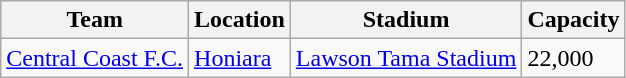<table class="wikitable sortable">
<tr>
<th>Team</th>
<th>Location</th>
<th>Stadium</th>
<th>Capacity</th>
</tr>
<tr>
<td><a href='#'>Central Coast F.C.</a></td>
<td><a href='#'>Honiara</a></td>
<td><a href='#'>Lawson Tama Stadium</a></td>
<td>22,000</td>
</tr>
</table>
